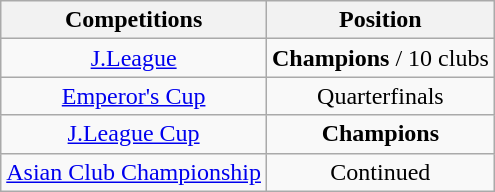<table class="wikitable" style="text-align:center;">
<tr>
<th>Competitions</th>
<th>Position</th>
</tr>
<tr>
<td><a href='#'>J.League</a></td>
<td><strong>Champions</strong> / 10 clubs</td>
</tr>
<tr>
<td><a href='#'>Emperor's Cup</a></td>
<td>Quarterfinals</td>
</tr>
<tr>
<td><a href='#'>J.League Cup</a></td>
<td><strong>Champions</strong></td>
</tr>
<tr>
<td><a href='#'>Asian Club Championship</a></td>
<td>Continued</td>
</tr>
</table>
